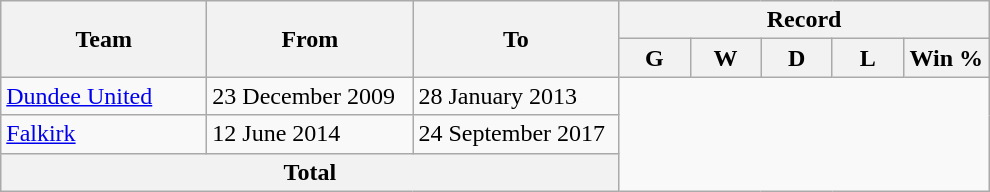<table class="wikitable" style="text-align: center">
<tr>
<th rowspan="2!" style="width:130px;">Team</th>
<th rowspan="2!" style="width:130px;">From</th>
<th rowspan="2!" style="width:130px;">To</th>
<th colspan="5">Record</th>
</tr>
<tr>
<th width=40>G</th>
<th width=40>W</th>
<th width=40>D</th>
<th width=40>L</th>
<th width=50>Win %</th>
</tr>
<tr>
<td align=left><a href='#'>Dundee United</a></td>
<td align=left>23 December 2009</td>
<td align=left>28 January 2013<br></td>
</tr>
<tr>
<td align=left><a href='#'>Falkirk</a></td>
<td align=left>12 June 2014</td>
<td align=left>24 September 2017<br></td>
</tr>
<tr>
<th colspan=3>Total<br></th>
</tr>
</table>
